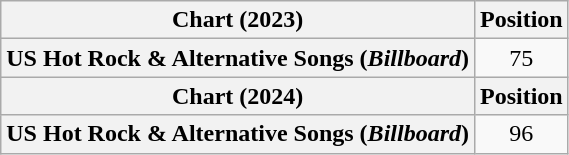<table class="wikitable plainrowheaders" style="text-align: center">
<tr>
<th scope="col">Chart (2023)</th>
<th scope="col">Position</th>
</tr>
<tr>
<th scope="row">US Hot Rock & Alternative Songs (<em>Billboard</em>)</th>
<td>75</td>
</tr>
<tr>
<th scope="col">Chart (2024)</th>
<th scope="col">Position</th>
</tr>
<tr>
<th scope="row">US Hot Rock & Alternative Songs (<em>Billboard</em>)</th>
<td>96</td>
</tr>
</table>
